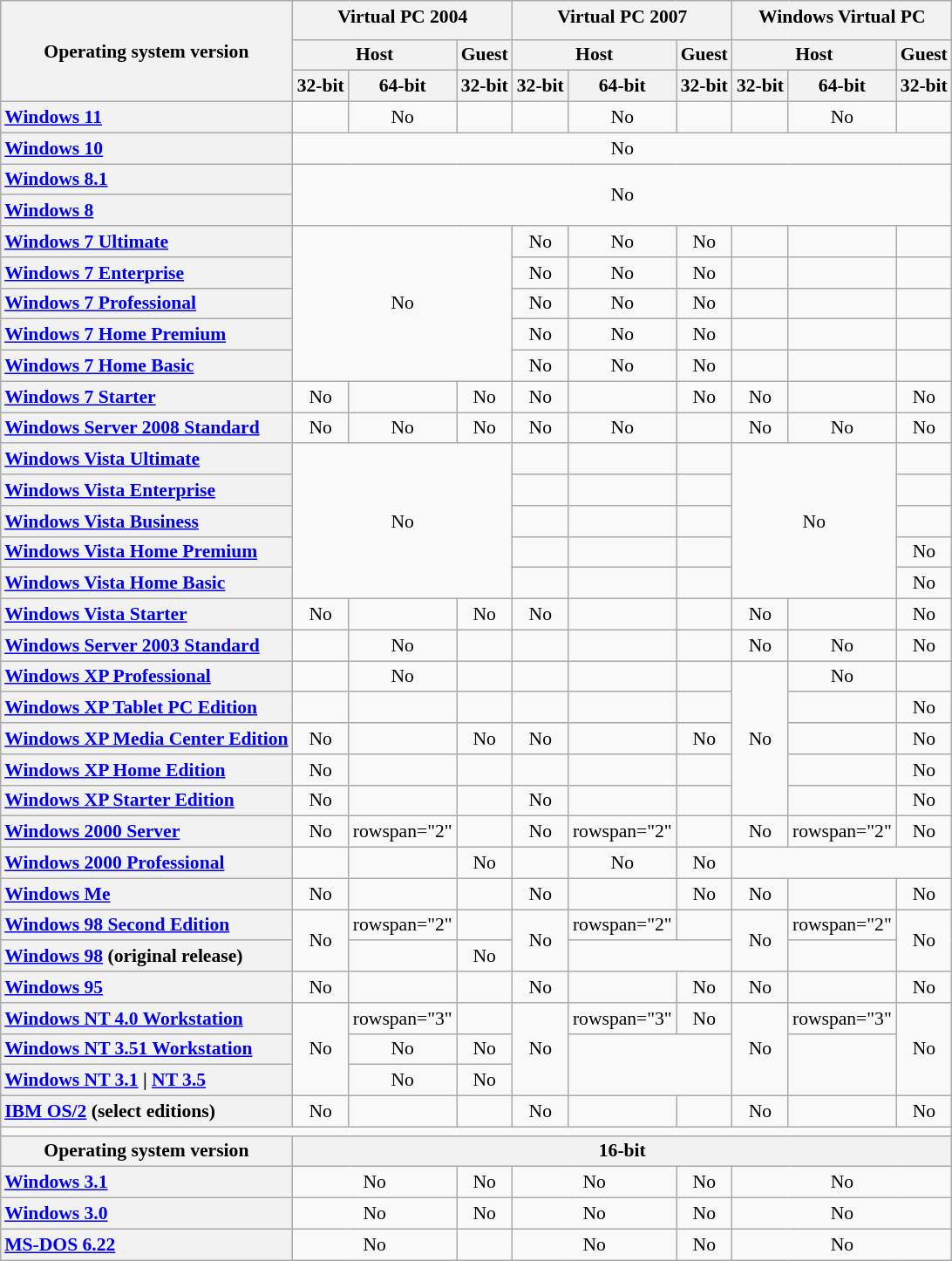<table style="text-align:center; font-size:90%; margin:1em auto 0 auto" class="wikitable">
<tr>
<th rowspan="3">Operating system version</th>
<th colspan="3" style="padding-bottom:0.6em">Virtual PC 2004<br></th>
<th colspan="3" style="padding-bottom:0.6em">Virtual PC 2007<br></th>
<th colspan="4" style="padding-bottom:0.6em">Windows Virtual PC<br></th>
</tr>
<tr>
<th colspan="2">Host</th>
<th>Guest</th>
<th colspan="2">Host</th>
<th>Guest</th>
<th colspan="2">Host</th>
<th>Guest</th>
</tr>
<tr>
<th>32-bit</th>
<th>64-bit</th>
<th>32-bit</th>
<th>32-bit</th>
<th>64-bit</th>
<th>32-bit</th>
<th>32-bit</th>
<th>64-bit</th>
<th>32-bit</th>
</tr>
<tr>
<th style="text-align:left"><a href='#'>Windows 11</a></th>
<td></td>
<td>No</td>
<td></td>
<td></td>
<td>No</td>
<td></td>
<td></td>
<td>No</td>
<td></td>
</tr>
<tr>
<th style="text-align:left"><a href='#'>Windows 10</a></th>
<td colspan="9">No</td>
</tr>
<tr>
<th style="text-align:left"><a href='#'>Windows 8.1</a></th>
<td colspan="9" rowspan="2">No</td>
</tr>
<tr>
<th style="text-align:left"><a href='#'>Windows 8</a></th>
</tr>
<tr>
<th style="text-align:left"><a href='#'>Windows 7 Ultimate</a></th>
<td rowspan="5" colspan="3">No</td>
<td>No<span></span></td>
<td>No<span></span></td>
<td>No<span></span></td>
<td></td>
<td></td>
<td></td>
</tr>
<tr>
<th style="text-align:left"><a href='#'>Windows 7 Enterprise</a></th>
<td>No<span></span></td>
<td>No<span></span></td>
<td>No<span></span></td>
<td></td>
<td></td>
<td></td>
</tr>
<tr>
<th style="text-align:left"><a href='#'>Windows 7 Professional</a></th>
<td>No<span></span></td>
<td>No<span></span></td>
<td>No<span></span></td>
<td></td>
<td></td>
<td></td>
</tr>
<tr>
<th style="text-align:left"><a href='#'>Windows 7 Home Premium</a></th>
<td>No</td>
<td>No</td>
<td>No</td>
<td></td>
<td></td>
<td></td>
</tr>
<tr>
<th style="text-align:left"><a href='#'>Windows 7 Home Basic</a></th>
<td>No</td>
<td>No</td>
<td>No</td>
<td></td>
<td></td>
<td></td>
</tr>
<tr>
<th style="text-align:left"><a href='#'>Windows 7 Starter</a></th>
<td>No</td>
<td></td>
<td>No</td>
<td>No</td>
<td></td>
<td>No</td>
<td>No</td>
<td></td>
<td>No</td>
</tr>
<tr>
<th style="text-align:left"><a href='#'>Windows Server 2008 Standard</a></th>
<td>No</td>
<td>No</td>
<td>No</td>
<td>No</td>
<td>No</td>
<td></td>
<td>No</td>
<td>No</td>
<td>No</td>
</tr>
<tr>
<th style="text-align:left"><a href='#'>Windows Vista Ultimate</a></th>
<td colspan="3" rowspan="5">No</td>
<td></td>
<td></td>
<td></td>
<td colspan="2" rowspan="5">No</td>
<td></td>
</tr>
<tr>
<th style="text-align:left"><a href='#'>Windows Vista Enterprise</a></th>
<td></td>
<td></td>
<td></td>
<td></td>
</tr>
<tr>
<th style="text-align:left"><a href='#'>Windows Vista Business</a></th>
<td></td>
<td></td>
<td></td>
<td></td>
</tr>
<tr>
<th style="text-align:left"><a href='#'>Windows Vista Home Premium</a></th>
<td></td>
<td></td>
<td></td>
<td>No</td>
</tr>
<tr>
<th style="text-align:left"><a href='#'>Windows Vista Home Basic</a></th>
<td></td>
<td></td>
<td></td>
<td>No</td>
</tr>
<tr>
<th style="text-align:left"><a href='#'>Windows Vista Starter</a></th>
<td>No</td>
<td></td>
<td>No</td>
<td>No</td>
<td></td>
<td></td>
<td>No</td>
<td></td>
<td>No</td>
</tr>
<tr>
<th style="text-align:left"><a href='#'>Windows Server 2003 Standard</a></th>
<td></td>
<td>No</td>
<td></td>
<td></td>
<td></td>
<td></td>
<td>No</td>
<td>No</td>
<td>No</td>
</tr>
<tr>
<th style="text-align:left"><a href='#'>Windows XP Professional</a></th>
<td></td>
<td>No</td>
<td></td>
<td></td>
<td></td>
<td></td>
<td rowspan="5">No</td>
<td>No</td>
<td></td>
</tr>
<tr>
<th style="text-align:left"><a href='#'>Windows XP Tablet PC Edition</a></th>
<td></td>
<td></td>
<td></td>
<td></td>
<td></td>
<td></td>
<td></td>
<td>No</td>
</tr>
<tr>
<th style="text-align:left"><a href='#'>Windows XP Media Center Edition</a></th>
<td>No</td>
<td></td>
<td>No</td>
<td>No</td>
<td></td>
<td>No</td>
<td></td>
<td>No</td>
</tr>
<tr>
<th style="text-align:left"><a href='#'>Windows XP Home Edition</a></th>
<td>No</td>
<td></td>
<td></td>
<td></td>
<td></td>
<td></td>
<td></td>
<td>No</td>
</tr>
<tr>
<th style="text-align:left"><a href='#'>Windows XP Starter Edition</a></th>
<td>No</td>
<td></td>
<td></td>
<td>No</td>
<td></td>
<td></td>
<td></td>
<td>No</td>
</tr>
<tr>
<th style="text-align:left"><a href='#'>Windows 2000 Server</a></th>
<td>No</td>
<td>rowspan="2" </td>
<td></td>
<td>No</td>
<td>rowspan="2" </td>
<td></td>
<td>No</td>
<td>rowspan="2" </td>
<td>No</td>
</tr>
<tr>
<th style="text-align:left"><a href='#'>Windows 2000 Professional</a></th>
<td></td>
<td></td>
<td>No</td>
<td></td>
<td>No</td>
<td>No</td>
</tr>
<tr>
<th style="text-align:left"><a href='#'>Windows Me</a></th>
<td>No</td>
<td></td>
<td></td>
<td>No</td>
<td></td>
<td>No</td>
<td>No</td>
<td></td>
<td>No</td>
</tr>
<tr>
<th style="text-align:left"><a href='#'>Windows 98&nbsp;Second Edition</a></th>
<td rowspan="2">No</td>
<td>rowspan="2" </td>
<td></td>
<td rowspan="2">No</td>
<td>rowspan="2" </td>
<td></td>
<td rowspan="2">No</td>
<td>rowspan="2" </td>
<td rowspan="2">No</td>
</tr>
<tr>
<th style="text-align:left"><a href='#'>Windows 98</a> <span>(original release)</span></th>
<td></td>
<td>No</td>
</tr>
<tr>
<th style="text-align:left"><a href='#'>Windows 95</a></th>
<td>No</td>
<td></td>
<td></td>
<td>No</td>
<td></td>
<td>No<span></span></td>
<td>No</td>
<td></td>
<td>No</td>
</tr>
<tr>
<th style="text-align:left"><a href='#'>Windows NT 4.0 Workstation</a></th>
<td rowspan="3">No</td>
<td>rowspan="3" </td>
<td></td>
<td rowspan="3">No</td>
<td>rowspan="3" </td>
<td>No</td>
<td rowspan="3">No</td>
<td>rowspan="3" </td>
<td rowspan="3">No</td>
</tr>
<tr>
<th style="text-align:left"><a href='#'>Windows NT 3.51 Workstation</a></th>
<td>No</td>
<td>No</td>
</tr>
<tr>
<th style="text-align:left"><a href='#'>Windows NT 3.1</a> | <a href='#'>NT 3.5</a></th>
<td>No</td>
<td>No</td>
</tr>
<tr>
<th style="text-align:left"><a href='#'>IBM OS/2</a> <span>(select editions)</span></th>
<td>No</td>
<td></td>
<td></td>
<td>No</td>
<td></td>
<td></td>
<td>No</td>
<td></td>
<td>No</td>
</tr>
<tr>
<td colspan="13"></td>
</tr>
<tr>
<th>Operating system version</th>
<th colspan="10">16-bit</th>
</tr>
<tr>
<th style="text-align:left"><a href='#'>Windows 3.1</a></th>
<td colspan="2">No</td>
<td>No</td>
<td colspan="2">No</td>
<td>No</td>
<td colspan="4">No</td>
</tr>
<tr>
<th style="text-align:left"><a href='#'>Windows 3.0</a></th>
<td colspan="2">No</td>
<td>No</td>
<td colspan="2">No</td>
<td>No</td>
<td colspan="4">No</td>
</tr>
<tr>
<th style="text-align:left"><a href='#'>MS-DOS 6.22</a></th>
<td colspan="2">No</td>
<td></td>
<td colspan="2">No</td>
<td>No</td>
<td colspan="4">No</td>
</tr>
</table>
